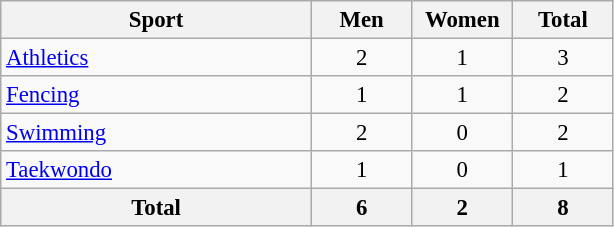<table class="wikitable" style="text-align:center; font-size: 95%">
<tr>
<th width=200>Sport</th>
<th width=60>Men</th>
<th width=60>Women</th>
<th width=60>Total</th>
</tr>
<tr>
<td align=left><a href='#'>Athletics</a></td>
<td>2</td>
<td>1</td>
<td>3</td>
</tr>
<tr>
<td align=left><a href='#'>Fencing</a></td>
<td>1</td>
<td>1</td>
<td>2</td>
</tr>
<tr>
<td align=left><a href='#'>Swimming</a></td>
<td>2</td>
<td>0</td>
<td>2</td>
</tr>
<tr>
<td align=left><a href='#'>Taekwondo</a></td>
<td>1</td>
<td>0</td>
<td>1</td>
</tr>
<tr>
<th align=left>Total</th>
<th>6</th>
<th>2</th>
<th>8</th>
</tr>
</table>
